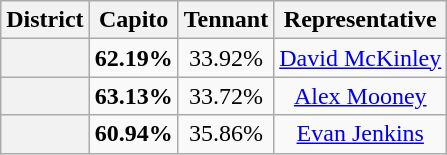<table class=wikitable>
<tr>
<th>District</th>
<th>Capito</th>
<th>Tennant</th>
<th>Representative</th>
</tr>
<tr align=center>
<th></th>
<td><strong>62.19%</strong></td>
<td>33.92%</td>
<td><a href='#'>David McKinley</a></td>
</tr>
<tr align=center>
<th></th>
<td><strong>63.13%</strong></td>
<td>33.72%</td>
<td><a href='#'>Alex Mooney</a></td>
</tr>
<tr align=center>
<th></th>
<td><strong>60.94%</strong></td>
<td>35.86%</td>
<td><a href='#'>Evan Jenkins</a></td>
</tr>
</table>
